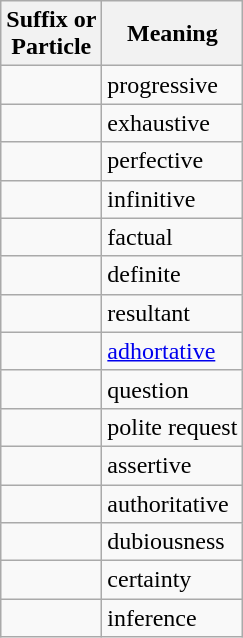<table class="wikitable">
<tr>
<th>Suffix or<br>Particle</th>
<th>Meaning</th>
</tr>
<tr>
<td></td>
<td>progressive</td>
</tr>
<tr>
<td></td>
<td>exhaustive</td>
</tr>
<tr>
<td></td>
<td>perfective</td>
</tr>
<tr>
<td></td>
<td>infinitive</td>
</tr>
<tr>
<td></td>
<td>factual</td>
</tr>
<tr>
<td></td>
<td>definite</td>
</tr>
<tr>
<td></td>
<td>resultant</td>
</tr>
<tr>
<td></td>
<td><a href='#'>adhortative</a></td>
</tr>
<tr>
<td></td>
<td>question</td>
</tr>
<tr>
<td></td>
<td>polite request</td>
</tr>
<tr>
<td></td>
<td>assertive</td>
</tr>
<tr>
<td></td>
<td>authoritative</td>
</tr>
<tr>
<td></td>
<td>dubiousness</td>
</tr>
<tr>
<td></td>
<td>certainty</td>
</tr>
<tr>
<td></td>
<td>inference</td>
</tr>
</table>
